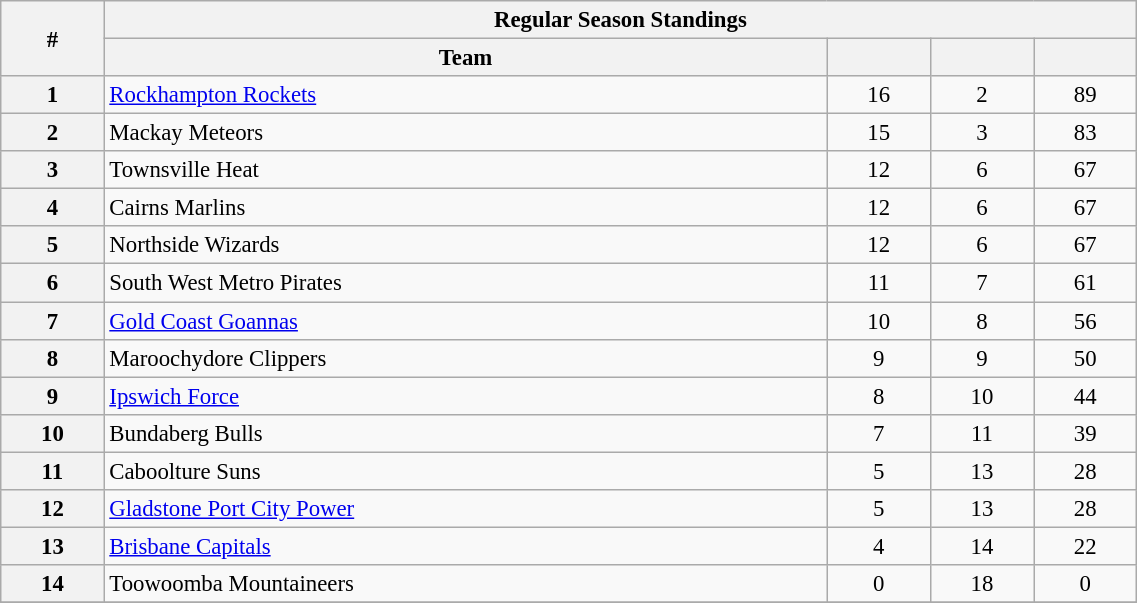<table class="wikitable" width="60%" style="font-size:95%; text-align:center">
<tr>
<th width="5%" rowspan=2>#</th>
<th colspan="5" align="center"><strong>Regular Season Standings</strong></th>
</tr>
<tr>
<th width="35%">Team</th>
<th width="5%"></th>
<th width="5%"></th>
<th width="5%"></th>
</tr>
<tr>
<th>1</th>
<td align=left><a href='#'>Rockhampton Rockets</a></td>
<td>16</td>
<td>2</td>
<td>89</td>
</tr>
<tr>
<th>2</th>
<td align=left>Mackay Meteors</td>
<td>15</td>
<td>3</td>
<td>83</td>
</tr>
<tr>
<th>3</th>
<td align=left>Townsville Heat</td>
<td>12</td>
<td>6</td>
<td>67</td>
</tr>
<tr>
<th>4</th>
<td align=left>Cairns Marlins</td>
<td>12</td>
<td>6</td>
<td>67</td>
</tr>
<tr>
<th>5</th>
<td align=left>Northside Wizards</td>
<td>12</td>
<td>6</td>
<td>67</td>
</tr>
<tr>
<th>6</th>
<td align=left>South West Metro Pirates</td>
<td>11</td>
<td>7</td>
<td>61</td>
</tr>
<tr>
<th>7</th>
<td align=left><a href='#'>Gold Coast Goannas</a></td>
<td>10</td>
<td>8</td>
<td>56</td>
</tr>
<tr>
<th>8</th>
<td align=left>Maroochydore Clippers</td>
<td>9</td>
<td>9</td>
<td>50</td>
</tr>
<tr>
<th>9</th>
<td align=left><a href='#'>Ipswich Force</a></td>
<td>8</td>
<td>10</td>
<td>44</td>
</tr>
<tr>
<th>10</th>
<td align=left>Bundaberg Bulls</td>
<td>7</td>
<td>11</td>
<td>39</td>
</tr>
<tr>
<th>11</th>
<td align=left>Caboolture Suns</td>
<td>5</td>
<td>13</td>
<td>28</td>
</tr>
<tr>
<th>12</th>
<td align=left><a href='#'>Gladstone Port City Power</a></td>
<td>5</td>
<td>13</td>
<td>28</td>
</tr>
<tr>
<th>13</th>
<td align=left><a href='#'>Brisbane Capitals</a></td>
<td>4</td>
<td>14</td>
<td>22</td>
</tr>
<tr>
<th>14</th>
<td align=left>Toowoomba Mountaineers</td>
<td>0</td>
<td>18</td>
<td>0</td>
</tr>
<tr>
</tr>
</table>
